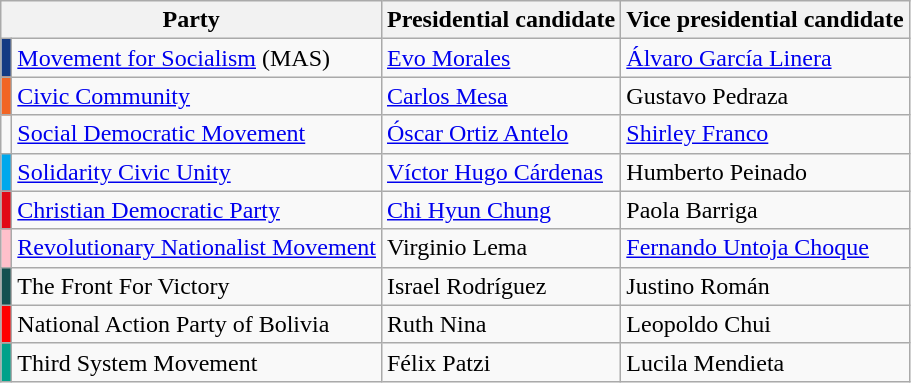<table class=wikitable>
<tr>
<th colspan=2>Party</th>
<th>Presidential candidate</th>
<th>Vice presidential candidate</th>
</tr>
<tr>
<td style="background:#143a83;"></td>
<td><a href='#'>Movement for Socialism</a> (MAS)</td>
<td><a href='#'>Evo Morales</a></td>
<td><a href='#'>Álvaro García Linera</a></td>
</tr>
<tr>
<td style="background:#F26524;"></td>
<td><a href='#'>Civic Community</a></td>
<td><a href='#'>Carlos Mesa</a></td>
<td>Gustavo Pedraza</td>
</tr>
<tr>
<td bgcolor=></td>
<td><a href='#'>Social Democratic Movement</a></td>
<td><a href='#'>Óscar Ortiz Antelo</a></td>
<td><a href='#'>Shirley Franco</a></td>
</tr>
<tr>
<td style="background:#00a8ec;"></td>
<td><a href='#'>Solidarity Civic Unity</a></td>
<td><a href='#'>Víctor Hugo Cárdenas</a></td>
<td>Humberto Peinado</td>
</tr>
<tr>
<td style="background:#E10915;"></td>
<td><a href='#'>Christian Democratic Party</a></td>
<td><a href='#'>Chi Hyun Chung</a></td>
<td>Paola Barriga</td>
</tr>
<tr>
<td style="background:pink;"></td>
<td><a href='#'>Revolutionary Nationalist Movement</a></td>
<td>Virginio Lema</td>
<td><a href='#'>Fernando Untoja Choque</a></td>
</tr>
<tr>
<td style="background:#145050;"></td>
<td>The Front For Victory</td>
<td>Israel Rodríguez</td>
<td>Justino Román</td>
</tr>
<tr>
<td style="background:red;"></td>
<td>National Action Party of Bolivia</td>
<td>Ruth Nina</td>
<td>Leopoldo Chui</td>
</tr>
<tr>
<td style="background:#00a18a;"></td>
<td>Third System Movement</td>
<td>Félix Patzi</td>
<td>Lucila Mendieta</td>
</tr>
</table>
